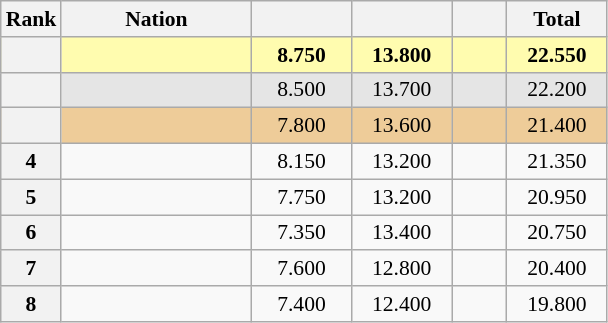<table class="wikitable sortable" style="text-align:center; font-size:90%">
<tr>
<th scope="col" style="width:20px;">Rank</th>
<th ! scope="col" style="width:120px;">Nation</th>
<th ! scope="col" style="width:60px;"></th>
<th ! scope="col" style="width:60px;"></th>
<th ! scope="col" style="width:30px;"></th>
<th ! scope="col" style="width:60px;">Total</th>
</tr>
<tr bgcolor=fffcaf>
<th scope=row></th>
<td align=left></td>
<td><strong>8.750</strong></td>
<td><strong>13.800</strong></td>
<td></td>
<td><strong>22.550</strong></td>
</tr>
<tr bgcolor=e5e5e5>
<th scope=row></th>
<td align=left></td>
<td>8.500</td>
<td>13.700</td>
<td></td>
<td>22.200</td>
</tr>
<tr bgcolor=eecc99>
<th scope=row></th>
<td align=left></td>
<td>7.800</td>
<td>13.600</td>
<td></td>
<td>21.400</td>
</tr>
<tr>
<th scope=row>4</th>
<td align=left></td>
<td>8.150</td>
<td>13.200</td>
<td></td>
<td>21.350</td>
</tr>
<tr>
<th scope=row>5</th>
<td align=left></td>
<td>7.750</td>
<td>13.200</td>
<td></td>
<td>20.950</td>
</tr>
<tr>
<th scope=row>6</th>
<td align=left></td>
<td>7.350</td>
<td>13.400</td>
<td></td>
<td>20.750</td>
</tr>
<tr>
<th scope=row>7</th>
<td align=left></td>
<td>7.600</td>
<td>12.800</td>
<td></td>
<td>20.400</td>
</tr>
<tr>
<th scope=row>8</th>
<td align=left></td>
<td>7.400</td>
<td>12.400</td>
<td></td>
<td>19.800</td>
</tr>
</table>
